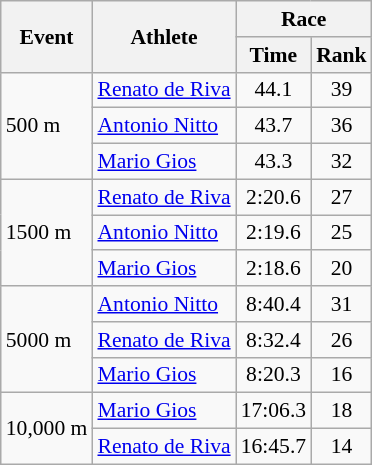<table class="wikitable" border="1" style="font-size:90%">
<tr>
<th rowspan=2>Event</th>
<th rowspan=2>Athlete</th>
<th colspan=2>Race</th>
</tr>
<tr>
<th>Time</th>
<th>Rank</th>
</tr>
<tr>
<td rowspan=3>500 m</td>
<td><a href='#'>Renato de Riva</a></td>
<td align=center>44.1</td>
<td align=center>39</td>
</tr>
<tr>
<td><a href='#'>Antonio Nitto</a></td>
<td align=center>43.7</td>
<td align=center>36</td>
</tr>
<tr>
<td><a href='#'>Mario Gios</a></td>
<td align=center>43.3</td>
<td align=center>32</td>
</tr>
<tr>
<td rowspan=3>1500 m</td>
<td><a href='#'>Renato de Riva</a></td>
<td align=center>2:20.6</td>
<td align=center>27</td>
</tr>
<tr>
<td><a href='#'>Antonio Nitto</a></td>
<td align=center>2:19.6</td>
<td align=center>25</td>
</tr>
<tr>
<td><a href='#'>Mario Gios</a></td>
<td align=center>2:18.6</td>
<td align=center>20</td>
</tr>
<tr>
<td rowspan=3>5000 m</td>
<td><a href='#'>Antonio Nitto</a></td>
<td align=center>8:40.4</td>
<td align=center>31</td>
</tr>
<tr>
<td><a href='#'>Renato de Riva</a></td>
<td align=center>8:32.4</td>
<td align=center>26</td>
</tr>
<tr>
<td><a href='#'>Mario Gios</a></td>
<td align=center>8:20.3</td>
<td align=center>16</td>
</tr>
<tr>
<td rowspan=2>10,000 m</td>
<td><a href='#'>Mario Gios</a></td>
<td align=center>17:06.3</td>
<td align=center>18</td>
</tr>
<tr>
<td><a href='#'>Renato de Riva</a></td>
<td align=center>16:45.7</td>
<td align=center>14</td>
</tr>
</table>
